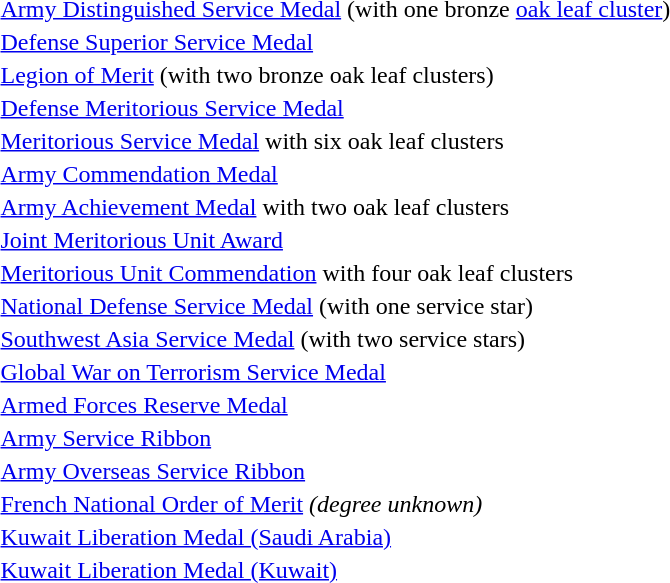<table>
<tr>
<td></td>
<td><a href='#'>Army Distinguished Service Medal</a> (with one bronze <a href='#'>oak leaf cluster</a>)</td>
</tr>
<tr>
<td></td>
<td><a href='#'>Defense Superior Service Medal</a></td>
</tr>
<tr>
<td><span></span><span></span></td>
<td><a href='#'>Legion of Merit</a> (with two bronze oak leaf clusters)</td>
</tr>
<tr>
<td></td>
<td><a href='#'>Defense Meritorious Service Medal</a></td>
</tr>
<tr>
<td><span></span><span></span></td>
<td><a href='#'>Meritorious Service Medal</a> with six oak leaf clusters</td>
</tr>
<tr>
<td></td>
<td><a href='#'>Army Commendation Medal</a></td>
</tr>
<tr>
<td><span></span><span></span></td>
<td><a href='#'>Army Achievement Medal</a> with two oak leaf clusters</td>
</tr>
<tr>
<td></td>
<td><a href='#'>Joint Meritorious Unit Award</a></td>
</tr>
<tr>
<td><span></span><span></span><span></span><span></span></td>
<td><a href='#'>Meritorious Unit Commendation</a> with four oak leaf clusters</td>
</tr>
<tr>
<td></td>
<td><a href='#'>National Defense Service Medal</a> (with one service star)</td>
</tr>
<tr>
<td><span></span><span></span></td>
<td><a href='#'>Southwest Asia Service Medal</a> (with two service stars)</td>
</tr>
<tr>
<td></td>
<td><a href='#'>Global War on Terrorism Service Medal</a></td>
</tr>
<tr>
<td></td>
<td><a href='#'>Armed Forces Reserve Medal</a></td>
</tr>
<tr>
<td></td>
<td><a href='#'>Army Service Ribbon</a></td>
</tr>
<tr>
<td></td>
<td><a href='#'>Army Overseas Service Ribbon</a></td>
</tr>
<tr>
<td></td>
<td><a href='#'>French National Order of Merit</a> <em>(degree unknown)</em></td>
</tr>
<tr>
<td></td>
<td><a href='#'>Kuwait Liberation Medal (Saudi Arabia)</a></td>
</tr>
<tr>
<td></td>
<td><a href='#'>Kuwait Liberation Medal (Kuwait)</a></td>
</tr>
</table>
